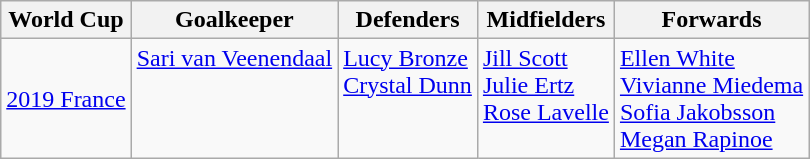<table class="wikitable">
<tr>
<th>World Cup</th>
<th>Goalkeeper</th>
<th>Defenders</th>
<th>Midfielders</th>
<th>Forwards</th>
</tr>
<tr>
<td><a href='#'>2019 France</a></td>
<td style="vertical-align:top;"> <a href='#'>Sari van Veenendaal</a></td>
<td style="vertical-align:top;"> <a href='#'>Lucy Bronze</a><br> <a href='#'>Crystal Dunn</a></td>
<td style="vertical-align:top;"> <a href='#'>Jill Scott</a><br> <a href='#'>Julie Ertz</a><br> <a href='#'>Rose Lavelle</a></td>
<td style="vertical-align:top;"> <a href='#'>Ellen White</a><br> <a href='#'>Vivianne Miedema</a><br> <a href='#'>Sofia Jakobsson</a><br> <a href='#'>Megan Rapinoe</a></td>
</tr>
</table>
